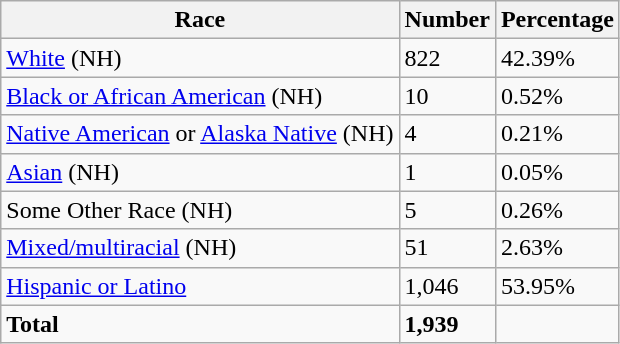<table class="wikitable">
<tr>
<th>Race</th>
<th>Number</th>
<th>Percentage</th>
</tr>
<tr>
<td><a href='#'>White</a> (NH)</td>
<td>822</td>
<td>42.39%</td>
</tr>
<tr>
<td><a href='#'>Black or African American</a> (NH)</td>
<td>10</td>
<td>0.52%</td>
</tr>
<tr>
<td><a href='#'>Native American</a> or <a href='#'>Alaska Native</a> (NH)</td>
<td>4</td>
<td>0.21%</td>
</tr>
<tr>
<td><a href='#'>Asian</a> (NH)</td>
<td>1</td>
<td>0.05%</td>
</tr>
<tr>
<td>Some Other Race (NH)</td>
<td>5</td>
<td>0.26%</td>
</tr>
<tr>
<td><a href='#'>Mixed/multiracial</a> (NH)</td>
<td>51</td>
<td>2.63%</td>
</tr>
<tr>
<td><a href='#'>Hispanic or Latino</a></td>
<td>1,046</td>
<td>53.95%</td>
</tr>
<tr>
<td><strong>Total</strong></td>
<td><strong>1,939</strong></td>
<td></td>
</tr>
</table>
